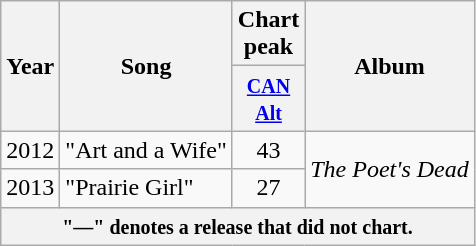<table class="wikitable">
<tr>
<th rowspan="2">Year</th>
<th rowspan="2">Song</th>
<th colspan="1">Chart peak</th>
<th rowspan="2">Album</th>
</tr>
<tr>
<th width="40"><small><a href='#'>CAN<br>Alt</a></small><br></th>
</tr>
<tr>
<td>2012</td>
<td>"Art and a Wife"</td>
<td align="center">43</td>
<td rowspan="2"><em>The Poet's Dead</em></td>
</tr>
<tr>
<td>2013</td>
<td>"Prairie Girl"</td>
<td align="center">27</td>
</tr>
<tr>
<th colspan="10"><small>"—" denotes a release that did not chart.</small></th>
</tr>
</table>
